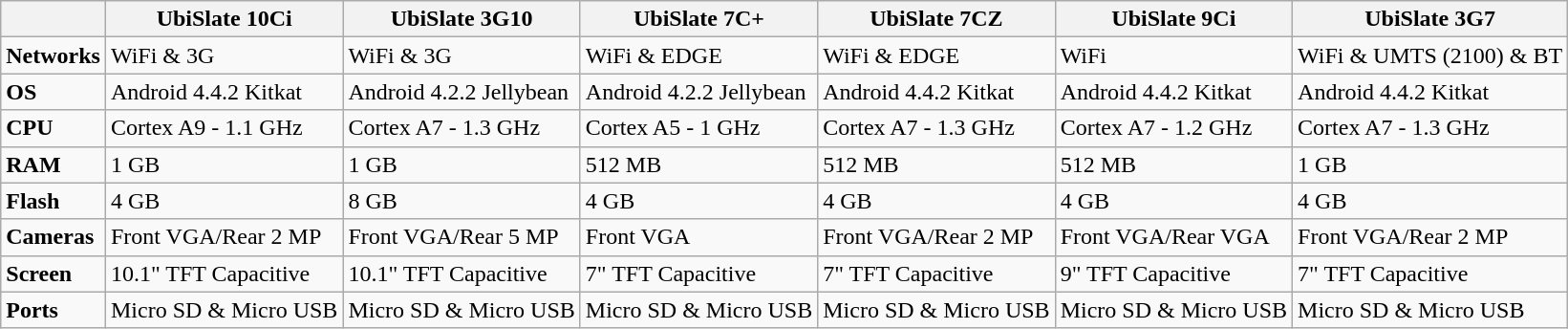<table class="wikitable">
<tr>
<th></th>
<th>UbiSlate 10Ci</th>
<th>UbiSlate 3G10</th>
<th>UbiSlate 7C+</th>
<th>UbiSlate 7CZ</th>
<th>UbiSlate 9Ci</th>
<th>UbiSlate 3G7</th>
</tr>
<tr>
<td><strong>Networks</strong></td>
<td>WiFi & 3G</td>
<td>WiFi & 3G</td>
<td>WiFi & EDGE</td>
<td>WiFi & EDGE</td>
<td>WiFi</td>
<td>WiFi & UMTS (2100) & BT</td>
</tr>
<tr>
<td><strong>OS</strong></td>
<td>Android 4.4.2 Kitkat</td>
<td>Android 4.2.2 Jellybean</td>
<td>Android 4.2.2 Jellybean</td>
<td>Android 4.4.2 Kitkat</td>
<td>Android 4.4.2 Kitkat</td>
<td>Android 4.4.2 Kitkat</td>
</tr>
<tr>
<td><strong>CPU</strong></td>
<td>Cortex A9 - 1.1 GHz</td>
<td>Cortex A7 - 1.3 GHz</td>
<td>Cortex A5 - 1 GHz</td>
<td>Cortex A7 - 1.3 GHz</td>
<td>Cortex A7 - 1.2 GHz</td>
<td>Cortex A7 - 1.3 GHz</td>
</tr>
<tr>
<td><strong>RAM</strong></td>
<td>1 GB</td>
<td>1 GB</td>
<td>512 MB</td>
<td>512 MB</td>
<td>512 MB</td>
<td>1 GB</td>
</tr>
<tr>
<td><strong>Flash</strong></td>
<td>4 GB</td>
<td>8 GB</td>
<td>4 GB</td>
<td>4 GB</td>
<td>4 GB</td>
<td>4 GB</td>
</tr>
<tr>
<td><strong>Cameras</strong></td>
<td>Front VGA/Rear 2 MP</td>
<td>Front VGA/Rear 5 MP</td>
<td>Front VGA</td>
<td>Front VGA/Rear 2 MP</td>
<td>Front VGA/Rear VGA</td>
<td>Front VGA/Rear 2 MP</td>
</tr>
<tr>
<td><strong>Screen</strong></td>
<td>10.1" TFT Capacitive</td>
<td>10.1" TFT Capacitive</td>
<td>7" TFT Capacitive</td>
<td>7" TFT Capacitive</td>
<td>9" TFT Capacitive</td>
<td>7" TFT Capacitive</td>
</tr>
<tr>
<td><strong>Ports</strong></td>
<td>Micro SD & Micro USB</td>
<td>Micro SD & Micro USB</td>
<td>Micro SD & Micro USB</td>
<td>Micro SD & Micro USB</td>
<td>Micro SD & Micro USB</td>
<td>Micro SD & Micro USB</td>
</tr>
</table>
